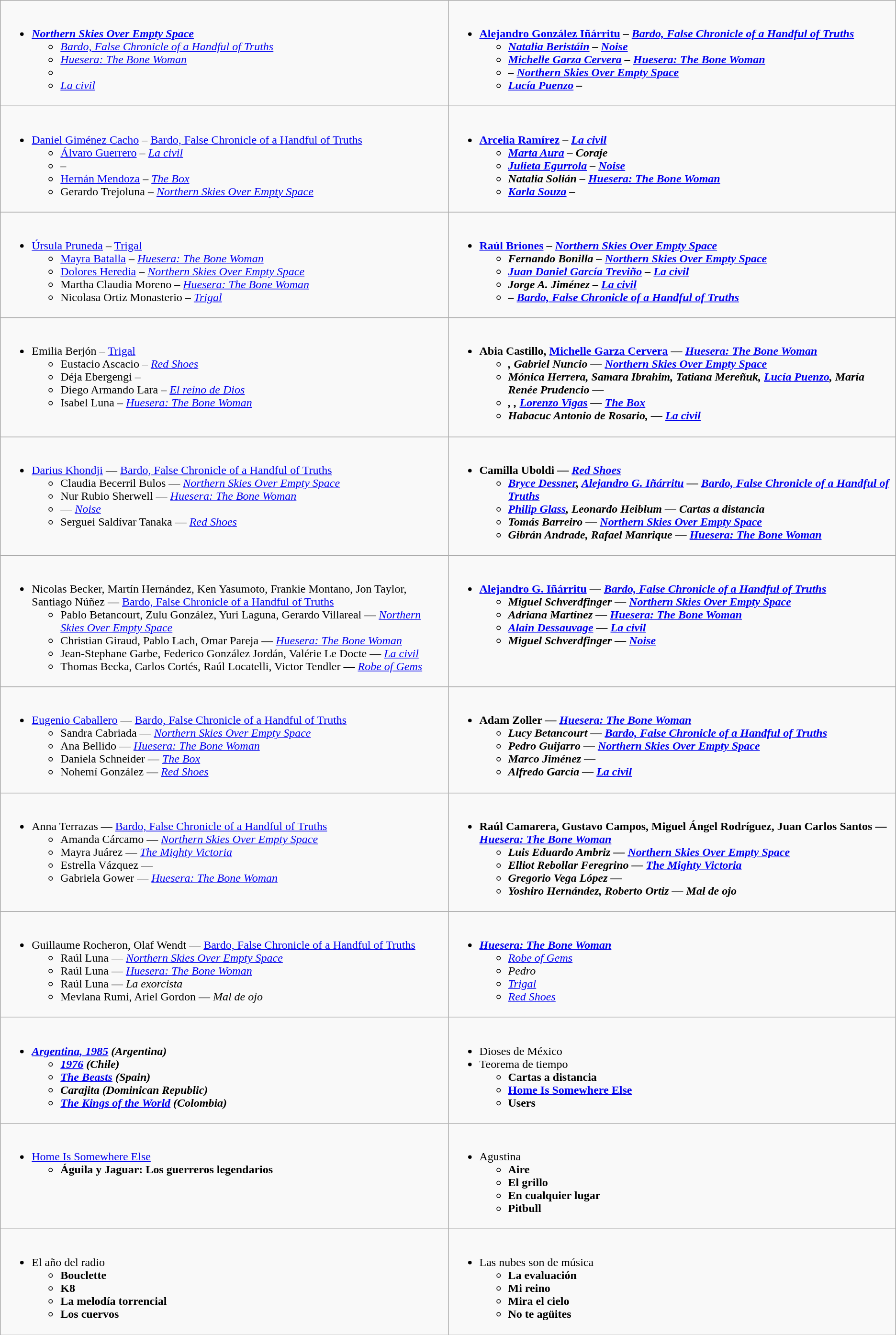<table role="presentation" class=wikitable>
<tr>
<td style="vertical-align:top;" width="50%"><br><ul><li><strong><em><a href='#'>Northern Skies Over Empty Space</a></em></strong><ul><li><em><a href='#'>Bardo, False Chronicle of a Handful of Truths</a></em></li><li><em><a href='#'>Huesera: The Bone Woman</a></em></li><li><em></em></li><li><em><a href='#'>La civil</a></em></li></ul></li></ul></td>
<td style="vertical-align:top;" width="50%"><br><ul><li><strong><a href='#'>Alejandro González Iñárritu</a> – <em><a href='#'>Bardo, False Chronicle of a Handful of Truths</a><strong><em><ul><li><a href='#'>Natalia Beristáin</a> – </em><a href='#'>Noise</a><em></li><li><a href='#'>Michelle Garza Cervera</a> – </em><a href='#'>Huesera: The Bone Woman</a><em></li><li> – </em><a href='#'>Northern Skies Over Empty Space</a><em></li><li><a href='#'>Lucía Puenzo</a> – </em><em></li></ul></li></ul></td>
</tr>
<tr>
<td style="vertical-align:top;" width="50%"><br><ul><li></strong><a href='#'>Daniel Giménez Cacho</a> – </em><a href='#'>Bardo, False Chronicle of a Handful of Truths</a></em></strong><ul><li><a href='#'>Álvaro Guerrero</a> – <em><a href='#'>La civil</a></em></li><li> – <em></em></li><li><a href='#'>Hernán Mendoza</a> – <em><a href='#'>The Box</a></em></li><li>Gerardo Trejoluna – <em><a href='#'>Northern Skies Over Empty Space</a></em></li></ul></li></ul></td>
<td style="vertical-align:top;" width="50%"><br><ul><li><strong><a href='#'>Arcelia Ramírez</a> – <em><a href='#'>La civil</a><strong><em><ul><li><a href='#'>Marta Aura</a> – </em>Coraje<em></li><li><a href='#'>Julieta Egurrola</a> – </em><a href='#'>Noise</a><em></li><li>Natalia Solián – </em><a href='#'>Huesera: The Bone Woman</a><em></li><li><a href='#'>Karla Souza</a> – </em><em></li></ul></li></ul></td>
</tr>
<tr>
<td style="vertical-align:top;" width="50%"><br><ul><li></strong><a href='#'>Úrsula Pruneda</a> – </em><a href='#'>Trigal</a></em></strong><ul><li><a href='#'>Mayra Batalla</a> – <em><a href='#'>Huesera: The Bone Woman</a></em></li><li><a href='#'>Dolores Heredia</a> – <em><a href='#'>Northern Skies Over Empty Space</a></em></li><li>Martha Claudia Moreno – <em><a href='#'>Huesera: The Bone Woman</a></em></li><li>Nicolasa Ortiz Monasterio – <em><a href='#'>Trigal</a></em></li></ul></li></ul></td>
<td style="vertical-align:top;" width="50%"><br><ul><li><strong><a href='#'>Raúl Briones</a> – <em><a href='#'>Northern Skies Over Empty Space</a><strong><em><ul><li>Fernando Bonilla – </em><a href='#'>Northern Skies Over Empty Space</a><em></li><li><a href='#'>Juan Daniel García Treviño</a> – </em><a href='#'>La civil</a><em></li><li>Jorge A. Jiménez – </em><a href='#'>La civil</a><em></li><li> – </em><a href='#'>Bardo, False Chronicle of a Handful of Truths</a><em></li></ul></li></ul></td>
</tr>
<tr>
<td style="vertical-align:top;" width="50%"><br><ul><li></strong>Emilia Berjón – </em><a href='#'>Trigal</a></em></strong><ul><li>Eustacio Ascacio – <em><a href='#'>Red Shoes</a></em></li><li>Déja Ebergengi – <em></em></li><li>Diego Armando Lara – <em><a href='#'>El reino de Dios</a></em></li><li>Isabel Luna – <em><a href='#'>Huesera: The Bone Woman</a></em></li></ul></li></ul></td>
<td style="vertical-align:top;" width="50%"><br><ul><li><strong>Abia Castillo, <a href='#'>Michelle Garza Cervera</a> — <em><a href='#'>Huesera: The Bone Woman</a><strong><em><ul><li>, Gabriel Nuncio — </em><a href='#'>Northern Skies Over Empty Space</a><em></li><li>Mónica Herrera, Samara Ibrahim, Tatiana Mereñuk, <a href='#'>Lucía Puenzo</a>, María Renée Prudencio — </em><em></li><li>, , <a href='#'>Lorenzo Vigas</a> — </em><a href='#'>The Box</a><em></li><li>Habacuc Antonio de Rosario,  — </em><a href='#'>La civil</a><em></li></ul></li></ul></td>
</tr>
<tr>
<td style="vertical-align:top;" width="50%"><br><ul><li></strong><a href='#'>Darius Khondji</a> — </em><a href='#'>Bardo, False Chronicle of a Handful of Truths</a></em></strong><ul><li>Claudia Becerril Bulos — <em><a href='#'>Northern Skies Over Empty Space</a></em></li><li>Nur Rubio Sherwell — <em><a href='#'>Huesera: The Bone Woman</a></em></li><li> — <em><a href='#'>Noise</a></em></li><li>Serguei Saldívar Tanaka — <em><a href='#'>Red Shoes</a></em></li></ul></li></ul></td>
<td style="vertical-align:top;" width="50%"><br><ul><li><strong>Camilla Uboldi — <em><a href='#'>Red Shoes</a><strong><em><ul><li><a href='#'>Bryce Dessner</a>, <a href='#'>Alejandro G. Iñárritu</a> — </em><a href='#'>Bardo, False Chronicle of a Handful of Truths</a><em></li><li><a href='#'>Philip Glass</a>, Leonardo Heiblum — </em>Cartas a distancia<em></li><li>Tomás Barreiro — </em><a href='#'>Northern Skies Over Empty Space</a><em></li><li>Gibrán Andrade, Rafael Manrique — </em><a href='#'>Huesera: The Bone Woman</a><em></li></ul></li></ul></td>
</tr>
<tr>
<td style="vertical-align:top;" width="50%"><br><ul><li></strong>Nicolas Becker, Martín Hernández, Ken Yasumoto, Frankie Montano, Jon Taylor, Santiago Núñez — </em><a href='#'>Bardo, False Chronicle of a Handful of Truths</a></em></strong><ul><li>Pablo Betancourt, Zulu González, Yuri Laguna, Gerardo Villareal — <em><a href='#'>Northern Skies Over Empty Space</a></em></li><li>Christian Giraud, Pablo Lach, Omar Pareja — <em><a href='#'>Huesera: The Bone Woman</a></em></li><li>Jean-Stephane Garbe, Federico González Jordán, Valérie Le Docte — <em><a href='#'>La civil</a></em></li><li>Thomas Becka, Carlos Cortés, Raúl Locatelli, Victor Tendler — <em><a href='#'>Robe of Gems</a></em></li></ul></li></ul></td>
<td style="vertical-align:top;" width="50%"><br><ul><li><strong><a href='#'>Alejandro G. Iñárritu</a> — <em><a href='#'>Bardo, False Chronicle of a Handful of Truths</a><strong><em><ul><li>Miguel Schverdfinger — </em><a href='#'>Northern Skies Over Empty Space</a><em></li><li>Adriana Martínez — </em><a href='#'>Huesera: The Bone Woman</a><em></li><li><a href='#'>Alain Dessauvage</a> — </em><a href='#'>La civil</a><em></li><li>Miguel Schverdfinger — </em><a href='#'>Noise</a><em></li></ul></li></ul></td>
</tr>
<tr>
<td style="vertical-align:top;" width="50%"><br><ul><li></strong><a href='#'>Eugenio Caballero</a> — </em><a href='#'>Bardo, False Chronicle of a Handful of Truths</a></em></strong><ul><li>Sandra Cabriada — <em><a href='#'>Northern Skies Over Empty Space</a></em></li><li>Ana Bellido — <em><a href='#'>Huesera: The Bone Woman</a></em></li><li>Daniela Schneider — <em><a href='#'>The Box</a></em></li><li>Nohemí González — <em><a href='#'>Red Shoes</a></em></li></ul></li></ul></td>
<td style="vertical-align:top;" width="50%"><br><ul><li><strong>Adam Zoller — <em><a href='#'>Huesera: The Bone Woman</a><strong><em><ul><li>Lucy Betancourt — </em><a href='#'>Bardo, False Chronicle of a Handful of Truths</a><em></li><li>Pedro Guijarro — </em><a href='#'>Northern Skies Over Empty Space</a><em></li><li>Marco Jiménez — </em><em></li><li>Alfredo García — </em><a href='#'>La civil</a><em></li></ul></li></ul></td>
</tr>
<tr>
<td style="vertical-align:top;" width="50%"><br><ul><li></strong>Anna Terrazas — </em><a href='#'>Bardo, False Chronicle of a Handful of Truths</a></em></strong><ul><li>Amanda Cárcamo — <em><a href='#'>Northern Skies Over Empty Space</a></em></li><li>Mayra Juárez — <em><a href='#'>The Mighty Victoria</a></em></li><li>Estrella Vázquez — <em></em></li><li>Gabriela Gower — <em><a href='#'>Huesera: The Bone Woman</a></em></li></ul></li></ul></td>
<td style="vertical-align:top;" width="50%"><br><ul><li><strong>Raúl Camarera, Gustavo Campos, Miguel Ángel Rodríguez, Juan Carlos Santos — <em><a href='#'>Huesera: The Bone Woman</a><strong><em><ul><li>Luis Eduardo Ambriz — </em><a href='#'>Northern Skies Over Empty Space</a><em></li><li>Elliot Rebollar Feregrino — </em><a href='#'>The Mighty Victoria</a><em></li><li>Gregorio Vega López — </em><em></li><li>Yoshiro Hernández, Roberto Ortiz — </em>Mal de ojo<em></li></ul></li></ul></td>
</tr>
<tr>
<td style="vertical-align:top;" width="50%"><br><ul><li></strong>Guillaume Rocheron, Olaf Wendt — </em><a href='#'>Bardo, False Chronicle of a Handful of Truths</a></em></strong><ul><li>Raúl Luna — <em><a href='#'>Northern Skies Over Empty Space</a></em></li><li>Raúl Luna — <em><a href='#'>Huesera: The Bone Woman</a></em></li><li>Raúl Luna — <em>La exorcista</em></li><li>Mevlana Rumi, Ariel Gordon — <em>Mal de ojo</em></li></ul></li></ul></td>
<td style="vertical-align:top;" width="50%"><br><ul><li><strong><em><a href='#'>Huesera: The Bone Woman</a></em></strong><ul><li><em><a href='#'>Robe of Gems</a></em></li><li><em>Pedro</em></li><li><em><a href='#'>Trigal</a></em></li><li><em><a href='#'>Red Shoes</a></em></li></ul></li></ul></td>
</tr>
<tr>
<td style="vertical-align:top;" width="50%"><br><ul><li><strong><em><a href='#'>Argentina, 1985</a><em> (Argentina)<strong><ul><li></em><a href='#'>1976</a><em> (Chile)</li><li></em><a href='#'>The Beasts</a><em> (Spain)</li><li></em>Carajita<em> (Dominican Republic)</li><li></em><a href='#'>The Kings of the World</a><em> (Colombia)</li></ul></li></ul></td>
<td style="vertical-align:top;" width="50%"><br><ul><li></em></strong>Dioses de México<strong><em></li><li></em></strong>Teorema de tiempo<strong><em><ul><li></em>Cartas a distancia<em></li><li></em><a href='#'>Home Is Somewhere Else</a><em></li><li></em>Users<em></li></ul></li></ul></td>
</tr>
<tr>
<td style="vertical-align:top;" width="50%"><br><ul><li></em></strong><a href='#'>Home Is Somewhere Else</a><strong><em><ul><li></em>Águila y Jaguar: Los guerreros legendarios<em></li></ul></li></ul></td>
<td style="vertical-align:top;" width="50%"><br><ul><li></em></strong>Agustina<strong><em><ul><li></em>Aire<em></li><li></em>El grillo<em></li><li></em>En cualquier lugar<em></li><li></em>Pitbull<em></li></ul></li></ul></td>
</tr>
<tr>
<td style="vertical-align:top;" width="50%"><br><ul><li></em></strong>El año del radio<strong><em><ul><li></em>Bouclette<em></li><li></em>K8<em></li><li></em>La melodía torrencial<em></li><li></em>Los cuervos<em></li></ul></li></ul></td>
<td style="vertical-align:top;" width="50%"><br><ul><li></em></strong>Las nubes son de música<strong><em><ul><li></em>La evaluación<em></li><li></em>Mi reino<em></li><li></em>Mira el cielo<em></li><li></em>No te agüites<em></li></ul></li></ul></td>
</tr>
</table>
